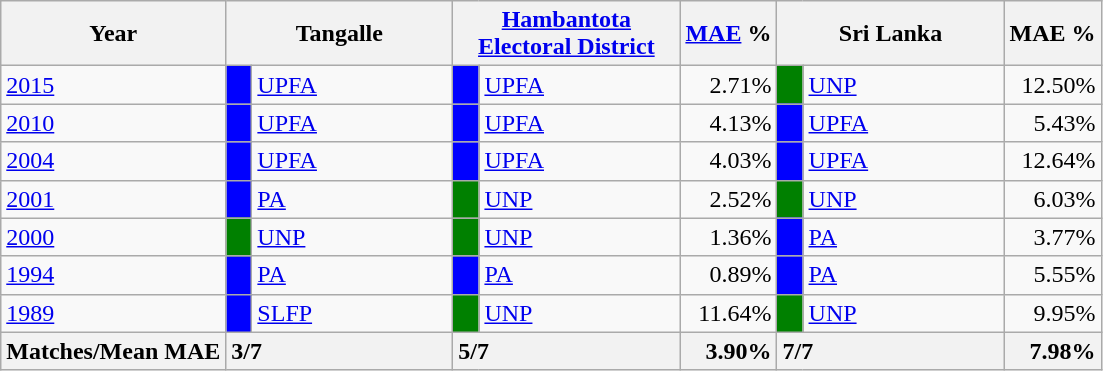<table class="wikitable">
<tr>
<th>Year</th>
<th colspan="2" width="144px">Tangalle</th>
<th colspan="2" width="144px"><a href='#'>Hambantota Electoral District</a></th>
<th><a href='#'>MAE</a> %</th>
<th colspan="2" width="144px">Sri Lanka</th>
<th>MAE %</th>
</tr>
<tr>
<td><a href='#'>2015</a></td>
<td style="background-color:blue;" width="10px"></td>
<td style="text-align:left;"><a href='#'>UPFA</a></td>
<td style="background-color:blue;" width="10px"></td>
<td style="text-align:left;"><a href='#'>UPFA</a></td>
<td style="text-align:right;">2.71%</td>
<td style="background-color:green;" width="10px"></td>
<td style="text-align:left;"><a href='#'>UNP</a></td>
<td style="text-align:right;">12.50%</td>
</tr>
<tr>
<td><a href='#'>2010</a></td>
<td style="background-color:blue;" width="10px"></td>
<td style="text-align:left;"><a href='#'>UPFA</a></td>
<td style="background-color:blue;" width="10px"></td>
<td style="text-align:left;"><a href='#'>UPFA</a></td>
<td style="text-align:right;">4.13%</td>
<td style="background-color:blue;" width="10px"></td>
<td style="text-align:left;"><a href='#'>UPFA</a></td>
<td style="text-align:right;">5.43%</td>
</tr>
<tr>
<td><a href='#'>2004</a></td>
<td style="background-color:blue;" width="10px"></td>
<td style="text-align:left;"><a href='#'>UPFA</a></td>
<td style="background-color:blue;" width="10px"></td>
<td style="text-align:left;"><a href='#'>UPFA</a></td>
<td style="text-align:right;">4.03%</td>
<td style="background-color:blue;" width="10px"></td>
<td style="text-align:left;"><a href='#'>UPFA</a></td>
<td style="text-align:right;">12.64%</td>
</tr>
<tr>
<td><a href='#'>2001</a></td>
<td style="background-color:blue;" width="10px"></td>
<td style="text-align:left;"><a href='#'>PA</a></td>
<td style="background-color:green;" width="10px"></td>
<td style="text-align:left;"><a href='#'>UNP</a></td>
<td style="text-align:right;">2.52%</td>
<td style="background-color:green;" width="10px"></td>
<td style="text-align:left;"><a href='#'>UNP</a></td>
<td style="text-align:right;">6.03%</td>
</tr>
<tr>
<td><a href='#'>2000</a></td>
<td style="background-color:green;" width="10px"></td>
<td style="text-align:left;"><a href='#'>UNP</a></td>
<td style="background-color:green;" width="10px"></td>
<td style="text-align:left;"><a href='#'>UNP</a></td>
<td style="text-align:right;">1.36%</td>
<td style="background-color:blue;" width="10px"></td>
<td style="text-align:left;"><a href='#'>PA</a></td>
<td style="text-align:right;">3.77%</td>
</tr>
<tr>
<td><a href='#'>1994</a></td>
<td style="background-color:blue;" width="10px"></td>
<td style="text-align:left;"><a href='#'>PA</a></td>
<td style="background-color:blue;" width="10px"></td>
<td style="text-align:left;"><a href='#'>PA</a></td>
<td style="text-align:right;">0.89%</td>
<td style="background-color:blue;" width="10px"></td>
<td style="text-align:left;"><a href='#'>PA</a></td>
<td style="text-align:right;">5.55%</td>
</tr>
<tr>
<td><a href='#'>1989</a></td>
<td style="background-color:blue;" width="10px"></td>
<td style="text-align:left;"><a href='#'>SLFP</a></td>
<td style="background-color:green;" width="10px"></td>
<td style="text-align:left;"><a href='#'>UNP</a></td>
<td style="text-align:right;">11.64%</td>
<td style="background-color:green;" width="10px"></td>
<td style="text-align:left;"><a href='#'>UNP</a></td>
<td style="text-align:right;">9.95%</td>
</tr>
<tr>
<th>Matches/Mean MAE</th>
<th style="text-align:left;"colspan="2" width="144px">3/7</th>
<th style="text-align:left;"colspan="2" width="144px">5/7</th>
<th style="text-align:right;">3.90%</th>
<th style="text-align:left;"colspan="2" width="144px">7/7</th>
<th style="text-align:right;">7.98%</th>
</tr>
</table>
